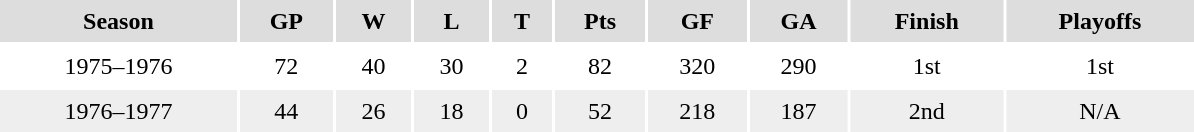<table cellpadding=5 width=800>
<tr bgcolor="#dddddd">
<th>Season</th>
<th>GP</th>
<th>W</th>
<th>L</th>
<th>T</th>
<th>Pts</th>
<th>GF</th>
<th>GA</th>
<th>Finish</th>
<th>Playoffs</th>
</tr>
<tr align=center>
<td>1975–1976</td>
<td>72</td>
<td>40</td>
<td>30</td>
<td>2</td>
<td>82</td>
<td>320</td>
<td>290</td>
<td>1st</td>
<td>1st</td>
</tr>
<tr align=center bgcolor="#eeeeee">
<td>1976–1977</td>
<td>44</td>
<td>26</td>
<td>18</td>
<td>0</td>
<td>52</td>
<td>218</td>
<td>187</td>
<td>2nd</td>
<td>N/A</td>
</tr>
</table>
